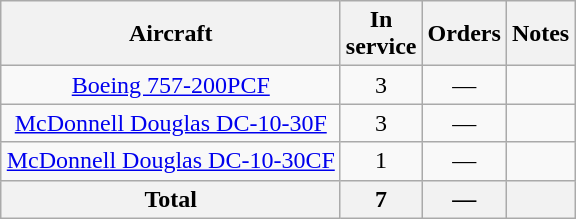<table class="wikitable" style="margin:0.5em auto; text-align:center">
<tr>
<th>Aircraft</th>
<th>In <br> service</th>
<th>Orders</th>
<th>Notes</th>
</tr>
<tr>
<td><a href='#'>Boeing 757-200PCF</a></td>
<td>3</td>
<td>—</td>
<td></td>
</tr>
<tr>
<td><a href='#'>McDonnell Douglas DC-10-30F</a></td>
<td>3</td>
<td>—</td>
<td></td>
</tr>
<tr>
<td><a href='#'>McDonnell Douglas DC-10-30CF</a></td>
<td>1</td>
<td>—</td>
<td></td>
</tr>
<tr>
<th>Total</th>
<th>7</th>
<th>—</th>
<th></th>
</tr>
</table>
